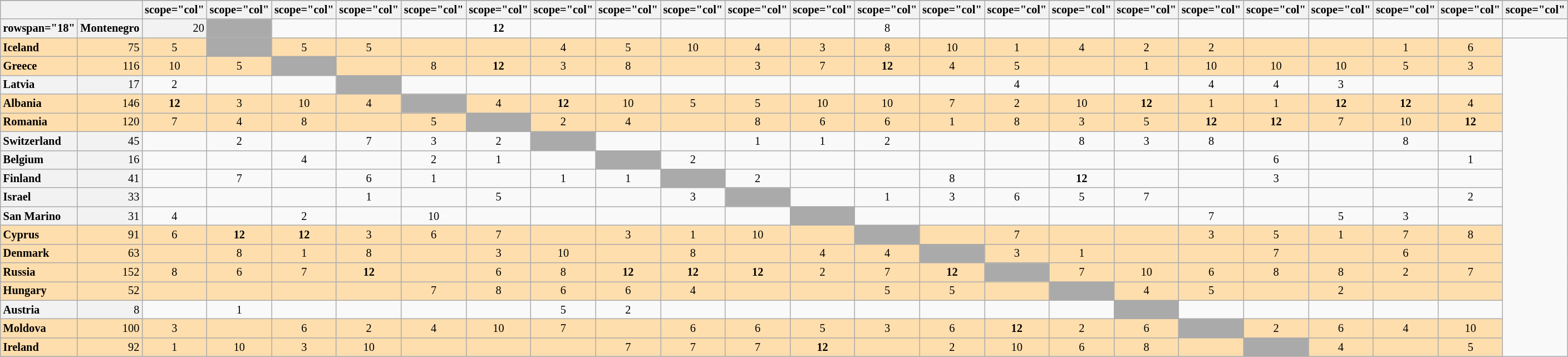<table class="wikitable plainrowheaders" style="text-align:center; font-size:85%;">
<tr>
</tr>
<tr>
<th colspan="2"></th>
<th>scope="col" </th>
<th>scope="col" </th>
<th>scope="col" </th>
<th>scope="col" </th>
<th>scope="col" </th>
<th>scope="col" </th>
<th>scope="col" </th>
<th>scope="col" </th>
<th>scope="col" </th>
<th>scope="col" </th>
<th>scope="col" </th>
<th>scope="col" </th>
<th>scope="col" </th>
<th>scope="col" </th>
<th>scope="col" </th>
<th>scope="col" </th>
<th>scope="col" </th>
<th>scope="col" </th>
<th>scope="col" </th>
<th>scope="col" </th>
<th>scope="col" </th>
<th>scope="col" </th>
</tr>
<tr>
<th>rowspan="18" </th>
<th scope="row" style="text-align:left; background:#f2f2f2;">Montenegro</th>
<td style="text-align:right; background:#f2f2f2;">20</td>
<td style="text-align:left; background:#aaa;"></td>
<td></td>
<td></td>
<td></td>
<td><strong>12</strong></td>
<td></td>
<td></td>
<td></td>
<td></td>
<td></td>
<td>8</td>
<td></td>
<td></td>
<td></td>
<td></td>
<td></td>
<td></td>
<td></td>
<td></td>
<td></td>
<td></td>
</tr>
<tr style="background:#ffdead;">
<th scope="row" style="text-align:left; font-weight:bold; background:#ffdead;">Iceland</th>
<td style="text-align:right;">75</td>
<td>5</td>
<td style="text-align:left; background:#aaa;"></td>
<td>5</td>
<td>5</td>
<td></td>
<td></td>
<td>4</td>
<td>5</td>
<td>10</td>
<td>4</td>
<td>3</td>
<td>8</td>
<td>10</td>
<td>1</td>
<td>4</td>
<td>2</td>
<td>2</td>
<td></td>
<td></td>
<td>1</td>
<td>6</td>
</tr>
<tr style="background:#ffdead;">
<th scope="row" style="text-align:left; font-weight:bold; background:#ffdead;">Greece</th>
<td style="text-align:right;">116</td>
<td>10</td>
<td>5</td>
<td style="text-align:left; background:#aaa;"></td>
<td></td>
<td>8</td>
<td><strong>12</strong></td>
<td>3</td>
<td>8</td>
<td></td>
<td>3</td>
<td>7</td>
<td><strong>12</strong></td>
<td>4</td>
<td>5</td>
<td></td>
<td>1</td>
<td>10</td>
<td>10</td>
<td>10</td>
<td>5</td>
<td>3</td>
</tr>
<tr>
<th scope="row" style="text-align:left; background:#f2f2f2;">Latvia</th>
<td style="text-align:right; background:#f2f2f2;">17</td>
<td>2</td>
<td></td>
<td></td>
<td style="text-align:left; background:#aaa;"></td>
<td></td>
<td></td>
<td></td>
<td></td>
<td></td>
<td></td>
<td></td>
<td></td>
<td></td>
<td>4</td>
<td></td>
<td></td>
<td>4</td>
<td>4</td>
<td>3</td>
<td></td>
<td></td>
</tr>
<tr style="background:#ffdead;">
<th scope="row" style="text-align:left; font-weight:bold; background:#ffdead;">Albania</th>
<td style="text-align:right;">146</td>
<td><strong>12</strong></td>
<td>3</td>
<td>10</td>
<td>4</td>
<td style="text-align:left; background:#aaa;"></td>
<td>4</td>
<td><strong>12</strong></td>
<td>10</td>
<td>5</td>
<td>5</td>
<td>10</td>
<td>10</td>
<td>7</td>
<td>2</td>
<td>10</td>
<td><strong>12</strong></td>
<td>1</td>
<td>1</td>
<td><strong>12</strong></td>
<td><strong>12</strong></td>
<td>4</td>
</tr>
<tr style="background:#ffdead;">
<th scope="row" style="text-align:left; font-weight:bold; background:#ffdead;">Romania</th>
<td style="text-align:right;">120</td>
<td>7</td>
<td>4</td>
<td>8</td>
<td></td>
<td>5</td>
<td style="text-align:left; background:#aaa;"></td>
<td>2</td>
<td>4</td>
<td></td>
<td>8</td>
<td>6</td>
<td>6</td>
<td>1</td>
<td>8</td>
<td>3</td>
<td>5</td>
<td><strong>12</strong></td>
<td><strong>12</strong></td>
<td>7</td>
<td>10</td>
<td><strong>12</strong></td>
</tr>
<tr>
<th scope="row" style="text-align:left; background:#f2f2f2;">Switzerland</th>
<td style="text-align:right; background:#f2f2f2;">45</td>
<td></td>
<td>2</td>
<td></td>
<td>7</td>
<td>3</td>
<td>2</td>
<td style="text-align:left; background:#aaa;"></td>
<td></td>
<td></td>
<td>1</td>
<td>1</td>
<td>2</td>
<td></td>
<td></td>
<td>8</td>
<td>3</td>
<td>8</td>
<td></td>
<td></td>
<td>8</td>
<td></td>
</tr>
<tr>
<th scope="row" style="text-align:left; background:#f2f2f2;">Belgium</th>
<td style="text-align:right; background:#f2f2f2;">16</td>
<td></td>
<td></td>
<td>4</td>
<td></td>
<td>2</td>
<td>1</td>
<td></td>
<td style="text-align:left; background:#aaa;"></td>
<td>2</td>
<td></td>
<td></td>
<td></td>
<td></td>
<td></td>
<td></td>
<td></td>
<td></td>
<td>6</td>
<td></td>
<td></td>
<td>1</td>
</tr>
<tr>
<th scope="row" style="text-align:left; background:#f2f2f2;">Finland</th>
<td style="text-align:right; background:#f2f2f2;">41</td>
<td></td>
<td>7</td>
<td></td>
<td>6</td>
<td>1</td>
<td></td>
<td>1</td>
<td>1</td>
<td style="text-align:left; background:#aaa;"></td>
<td>2</td>
<td></td>
<td></td>
<td>8</td>
<td></td>
<td><strong>12</strong></td>
<td></td>
<td></td>
<td>3</td>
<td></td>
<td></td>
<td></td>
</tr>
<tr>
<th scope="row" style="text-align:left; background:#f2f2f2;">Israel</th>
<td style="text-align:right; background:#f2f2f2;">33</td>
<td></td>
<td></td>
<td></td>
<td>1</td>
<td></td>
<td>5</td>
<td></td>
<td></td>
<td>3</td>
<td style="text-align:left; background:#aaa;"></td>
<td></td>
<td>1</td>
<td>3</td>
<td>6</td>
<td>5</td>
<td>7</td>
<td></td>
<td></td>
<td></td>
<td></td>
<td>2</td>
</tr>
<tr>
<th scope="row" style="text-align:left; background:#f2f2f2;">San Marino</th>
<td style="text-align:right; background:#f2f2f2;">31</td>
<td>4</td>
<td></td>
<td>2</td>
<td></td>
<td>10</td>
<td></td>
<td></td>
<td></td>
<td></td>
<td></td>
<td style="text-align:left; background:#aaa;"></td>
<td></td>
<td></td>
<td></td>
<td></td>
<td></td>
<td>7</td>
<td></td>
<td>5</td>
<td>3</td>
<td></td>
</tr>
<tr style="background:#ffdead;">
<th scope="row" style="text-align:left; font-weight:bold; background:#ffdead;">Cyprus</th>
<td style="text-align:right;">91</td>
<td>6</td>
<td><strong>12</strong></td>
<td><strong>12</strong></td>
<td>3</td>
<td>6</td>
<td>7</td>
<td></td>
<td>3</td>
<td>1</td>
<td>10</td>
<td></td>
<td style="text-align:left; background:#aaa;"></td>
<td></td>
<td>7</td>
<td></td>
<td></td>
<td>3</td>
<td>5</td>
<td>1</td>
<td>7</td>
<td>8</td>
</tr>
<tr style="background:#ffdead;">
<th scope="row" style="text-align:left; font-weight:bold; background:#ffdead;">Denmark</th>
<td style="text-align:right;">63</td>
<td></td>
<td>8</td>
<td>1</td>
<td>8</td>
<td></td>
<td>3</td>
<td>10</td>
<td></td>
<td>8</td>
<td></td>
<td>4</td>
<td>4</td>
<td style="text-align:left; background:#aaa;"></td>
<td>3</td>
<td>1</td>
<td></td>
<td></td>
<td>7</td>
<td></td>
<td>6</td>
<td></td>
</tr>
<tr style="background:#ffdead;">
<th scope="row" style="text-align:left; font-weight:bold; background:#ffdead;">Russia</th>
<td style="text-align:right;">152</td>
<td>8</td>
<td>6</td>
<td>7</td>
<td><strong>12</strong></td>
<td></td>
<td>6</td>
<td>8</td>
<td><strong>12</strong></td>
<td><strong>12</strong></td>
<td><strong>12</strong></td>
<td>2</td>
<td>7</td>
<td><strong>12</strong></td>
<td style="text-align:left; background:#aaa;"></td>
<td>7</td>
<td>10</td>
<td>6</td>
<td>8</td>
<td>8</td>
<td>2</td>
<td>7</td>
</tr>
<tr style="background:#ffdead;">
<th scope="row" style="text-align:left; font-weight:bold; background:#ffdead;">Hungary</th>
<td style="text-align:right;">52</td>
<td></td>
<td></td>
<td></td>
<td></td>
<td>7</td>
<td>8</td>
<td>6</td>
<td>6</td>
<td>4</td>
<td></td>
<td></td>
<td>5</td>
<td>5</td>
<td></td>
<td style="text-align:left; background:#aaa;"></td>
<td>4</td>
<td>5</td>
<td></td>
<td>2</td>
<td></td>
<td></td>
</tr>
<tr>
<th scope="row" style="text-align:left; background:#f2f2f2;">Austria</th>
<td style="text-align:right; background:#f2f2f2;">8</td>
<td></td>
<td>1</td>
<td></td>
<td></td>
<td></td>
<td></td>
<td>5</td>
<td>2</td>
<td></td>
<td></td>
<td></td>
<td></td>
<td></td>
<td></td>
<td></td>
<td style="text-align:left; background:#aaa;"></td>
<td></td>
<td></td>
<td></td>
<td></td>
<td></td>
</tr>
<tr style="background:#ffdead;">
<th scope="row" style="text-align:left; font-weight:bold; background:#ffdead;">Moldova</th>
<td style="text-align:right;">100</td>
<td>3</td>
<td></td>
<td>6</td>
<td>2</td>
<td>4</td>
<td>10</td>
<td>7</td>
<td></td>
<td>6</td>
<td>6</td>
<td>5</td>
<td>3</td>
<td>6</td>
<td><strong>12</strong></td>
<td>2</td>
<td>6</td>
<td style="text-align:left; background:#aaa;"></td>
<td>2</td>
<td>6</td>
<td>4</td>
<td>10</td>
</tr>
<tr style="background:#ffdead;">
<th scope="row" style="text-align:left; font-weight:bold; background:#ffdead;">Ireland</th>
<td style="text-align:right;">92</td>
<td>1</td>
<td>10</td>
<td>3</td>
<td>10</td>
<td></td>
<td></td>
<td></td>
<td>7</td>
<td>7</td>
<td>7</td>
<td><strong>12</strong></td>
<td></td>
<td>2</td>
<td>10</td>
<td>6</td>
<td>8</td>
<td></td>
<td style="text-align:left; background:#aaa;"></td>
<td>4</td>
<td></td>
<td>5</td>
</tr>
</table>
